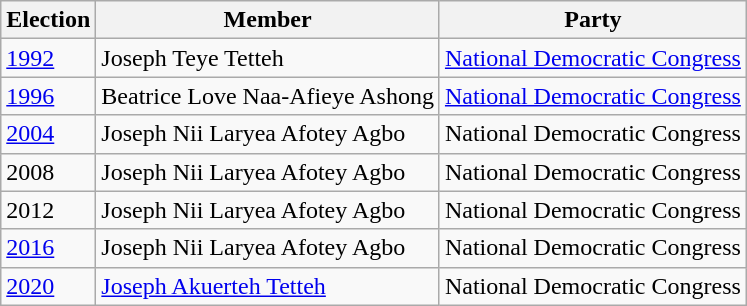<table class="wikitable">
<tr>
<th>Election</th>
<th>Member</th>
<th>Party</th>
</tr>
<tr>
<td><a href='#'>1992</a></td>
<td>Joseph Teye Tetteh</td>
<td><a href='#'>National Democratic Congress</a></td>
</tr>
<tr>
<td><a href='#'>1996</a></td>
<td>Beatrice Love Naa-Afieye Ashong</td>
<td><a href='#'>National Democratic Congress</a></td>
</tr>
<tr>
<td><a href='#'>2004</a></td>
<td>Joseph Nii Laryea Afotey Agbo</td>
<td>National Democratic Congress</td>
</tr>
<tr>
<td>2008</td>
<td>Joseph Nii Laryea Afotey Agbo</td>
<td>National Democratic Congress</td>
</tr>
<tr>
<td>2012</td>
<td>Joseph Nii Laryea Afotey Agbo</td>
<td>National Democratic Congress</td>
</tr>
<tr>
<td><a href='#'>2016</a></td>
<td>Joseph Nii Laryea Afotey Agbo</td>
<td>National Democratic Congress</td>
</tr>
<tr>
<td><a href='#'>2020</a></td>
<td><a href='#'>Joseph Akuerteh Tetteh</a></td>
<td>National Democratic Congress</td>
</tr>
</table>
